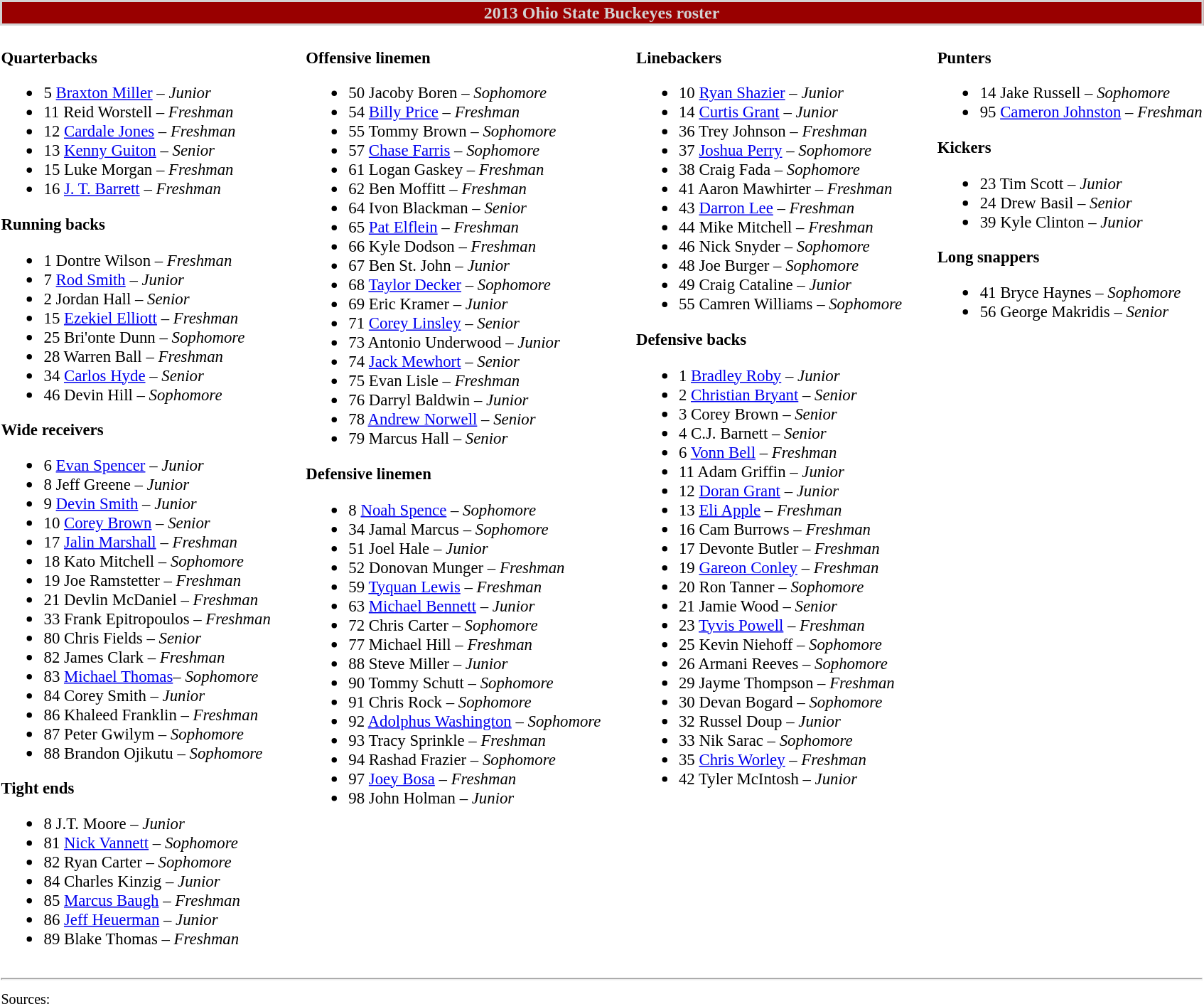<table class="toccolours" style="text-align: left;">
<tr>
<td colspan="9" style="background-color: #990000; color: lightgray; text-align: center; ;border:2px solid lightgray"><strong>2013 Ohio State Buckeyes roster</strong></td>
</tr>
<tr>
<td style="font-size: 95%;" valign="top"><br><strong>Quarterbacks</strong><ul><li>5 <a href='#'>Braxton Miller</a> – <em>Junior</em></li><li>11 Reid Worstell – <em>Freshman</em></li><li>12 <a href='#'>Cardale Jones</a> – <em>Freshman</em></li><li>13 <a href='#'>Kenny Guiton</a> – <em>Senior</em></li><li>15 Luke Morgan – <em>Freshman</em></li><li>16 <a href='#'>J. T. Barrett</a> – <em>Freshman</em></li></ul><strong>Running backs</strong><ul><li>1 Dontre Wilson – <em>Freshman</em></li><li>7 <a href='#'>Rod Smith</a> – <em>Junior</em></li><li>2 Jordan Hall – <em>Senior</em></li><li>15 <a href='#'>Ezekiel Elliott</a> – <em>Freshman</em></li><li>25 Bri'onte Dunn – <em>Sophomore</em></li><li>28 Warren Ball – <em>Freshman</em></li><li>34 <a href='#'>Carlos Hyde</a> – <em>Senior</em></li><li>46 Devin Hill – <em>Sophomore</em></li></ul><strong>Wide receivers</strong><ul><li>6 <a href='#'>Evan Spencer</a> – <em>Junior</em></li><li>8 Jeff Greene – <em>Junior</em></li><li>9 <a href='#'>Devin Smith</a> – <em>Junior</em></li><li>10 <a href='#'>Corey Brown</a> – <em>Senior</em></li><li>17 <a href='#'>Jalin Marshall</a> – <em>Freshman</em></li><li>18 Kato Mitchell – <em>Sophomore</em></li><li>19 Joe Ramstetter – <em>Freshman</em></li><li>21 Devlin McDaniel – <em>Freshman</em></li><li>33 Frank Epitropoulos – <em>Freshman</em></li><li>80 Chris Fields – <em>Senior</em></li><li>82 James Clark – <em>Freshman</em></li><li>83 <a href='#'>Michael Thomas</a>– <em>Sophomore</em></li><li>84 Corey Smith – <em>Junior</em></li><li>86 Khaleed Franklin – <em>Freshman</em></li><li>87 Peter Gwilym – <em>Sophomore</em></li><li>88 Brandon Ojikutu – <em>Sophomore</em></li></ul><strong>Tight ends</strong><ul><li>8 J.T. Moore – <em>Junior</em></li><li>81 <a href='#'>Nick Vannett</a> – <em>Sophomore</em></li><li>82 Ryan Carter – <em>Sophomore</em></li><li>84 Charles Kinzig – <em>Junior</em></li><li>85 <a href='#'>Marcus Baugh</a> – <em>Freshman</em></li><li>86 <a href='#'>Jeff Heuerman</a> – <em>Junior</em></li><li>89 Blake Thomas – <em>Freshman</em></li></ul></td>
<td width="25"> </td>
<td valign="top" style="font-size: 95%;"><br><strong>Offensive linemen</strong><ul><li>50 Jacoby Boren – <em>Sophomore</em></li><li>54 <a href='#'>Billy Price</a> – <em>Freshman</em></li><li>55 Tommy Brown – <em>Sophomore</em></li><li>57 <a href='#'>Chase Farris</a> – <em>Sophomore</em></li><li>61 Logan Gaskey – <em>Freshman</em></li><li>62 Ben Moffitt – <em>Freshman</em></li><li>64 Ivon Blackman – <em>Senior</em></li><li>65 <a href='#'>Pat Elflein</a> – <em>Freshman</em></li><li>66 Kyle Dodson – <em>Freshman</em></li><li>67 Ben St. John – <em>Junior</em></li><li>68 <a href='#'>Taylor Decker</a> – <em>Sophomore</em></li><li>69 Eric Kramer – <em>Junior</em></li><li>71 <a href='#'>Corey Linsley</a> – <em>Senior</em></li><li>73 Antonio Underwood – <em>Junior</em></li><li>74 <a href='#'>Jack Mewhort</a> – <em>Senior</em></li><li>75 Evan Lisle – <em>Freshman</em></li><li>76 Darryl Baldwin – <em>Junior</em></li><li>78 <a href='#'>Andrew Norwell</a> – <em>Senior</em></li><li>79 Marcus Hall – <em>Senior</em></li></ul><strong>Defensive linemen</strong><ul><li>8 <a href='#'>Noah Spence</a> – <em>Sophomore</em></li><li>34 Jamal Marcus – <em>Sophomore</em></li><li>51 Joel Hale – <em>Junior</em></li><li>52 Donovan Munger – <em>Freshman</em></li><li>59 <a href='#'>Tyquan Lewis</a> – <em>Freshman</em></li><li>63 <a href='#'>Michael Bennett</a> – <em>Junior</em></li><li>72 Chris Carter – <em>Sophomore</em></li><li>77 Michael Hill – <em>Freshman</em></li><li>88 Steve Miller – <em>Junior</em></li><li>90 Tommy Schutt – <em>Sophomore</em></li><li>91 Chris Rock – <em>Sophomore</em></li><li>92 <a href='#'>Adolphus Washington</a> – <em>Sophomore</em></li><li>93 Tracy Sprinkle – <em>Freshman</em></li><li>94 Rashad Frazier – <em>Sophomore</em></li><li>97 <a href='#'>Joey Bosa</a> – <em>Freshman</em></li><li>98 John Holman – <em>Junior</em></li></ul></td>
<td width="25"> </td>
<td valign="top" style="font-size: 95%;"><br><strong>Linebackers</strong><ul><li>10 <a href='#'>Ryan Shazier</a> – <em>Junior</em></li><li>14 <a href='#'>Curtis Grant</a> – <em>Junior</em></li><li>36 Trey Johnson – <em>Freshman</em></li><li>37 <a href='#'>Joshua Perry</a> – <em>Sophomore</em></li><li>38 Craig Fada – <em>Sophomore</em></li><li>41 Aaron Mawhirter – <em>Freshman</em></li><li>43 <a href='#'>Darron Lee</a> – <em>Freshman</em></li><li>44 Mike Mitchell – <em>Freshman</em></li><li>46 Nick Snyder – <em>Sophomore</em></li><li>48 Joe Burger – <em>Sophomore</em></li><li>49 Craig Cataline – <em>Junior</em></li><li>55 Camren Williams – <em>Sophomore</em></li></ul><strong>Defensive backs</strong><ul><li>1 <a href='#'>Bradley Roby</a> – <em>Junior</em></li><li>2 <a href='#'>Christian Bryant</a> – <em>Senior</em></li><li>3 Corey Brown – <em>Senior</em></li><li>4 C.J. Barnett – <em>Senior</em></li><li>6 <a href='#'>Vonn Bell</a> – <em>Freshman</em></li><li>11 Adam Griffin – <em>Junior</em></li><li>12 <a href='#'>Doran Grant</a> – <em>Junior</em></li><li>13 <a href='#'>Eli Apple</a> – <em>Freshman</em></li><li>16 Cam Burrows – <em>Freshman</em></li><li>17 Devonte Butler – <em>Freshman</em></li><li>19 <a href='#'>Gareon Conley</a> – <em>Freshman</em></li><li>20 Ron Tanner – <em>Sophomore</em></li><li>21 Jamie Wood – <em>Senior</em></li><li>23 <a href='#'>Tyvis Powell</a> – <em>Freshman</em></li><li>25 Kevin Niehoff – <em>Sophomore</em></li><li>26 Armani Reeves – <em>Sophomore</em></li><li>29 Jayme Thompson – <em>Freshman</em></li><li>30 Devan Bogard – <em>Sophomore</em></li><li>32 Russel Doup – <em>Junior</em></li><li>33 Nik Sarac – <em>Sophomore</em></li><li>35 <a href='#'>Chris Worley</a> – <em>Freshman</em></li><li>42 Tyler McIntosh – <em>Junior</em></li></ul></td>
<td width="25"> </td>
<td valign="top" style="font-size: 95%;"><br><strong>Punters</strong><ul><li>14 Jake Russell – <em>Sophomore</em></li><li>95 <a href='#'>Cameron Johnston</a> – <em>Freshman</em></li></ul><strong>Kickers</strong><ul><li>23 Tim Scott – <em>Junior</em></li><li>24 Drew Basil – <em>Senior</em></li><li>39 Kyle Clinton – <em>Junior</em></li></ul><strong>Long snappers</strong><ul><li>41 Bryce Haynes – <em>Sophomore</em></li><li>56 George Makridis – <em>Senior</em></li></ul></td>
</tr>
<tr>
<td colspan="7"><hr><small>Sources: </small><br></td>
</tr>
</table>
